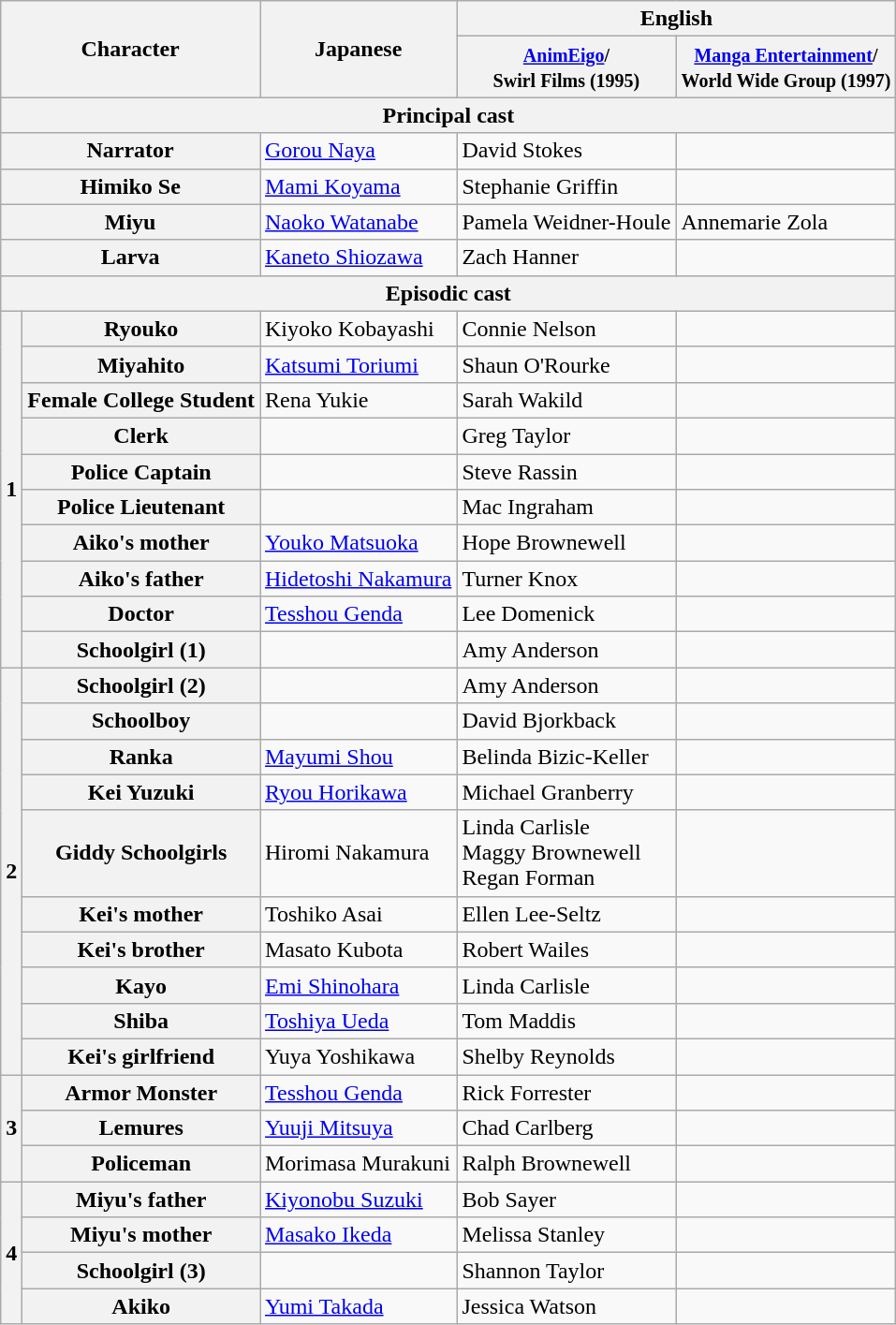<table class="wikitable mw-collapsible mw-collapsed">
<tr>
<th colspan="2" rowspan="2">Character</th>
<th rowspan="2">Japanese</th>
<th colspan="2">English</th>
</tr>
<tr>
<th><small><a href='#'>AnimEigo</a>/</small><br><small>Swirl Films (1995)</small></th>
<th><small><a href='#'>Manga Entertainment</a>/</small><br><small>World Wide Group (1997)</small></th>
</tr>
<tr>
<th colspan="5">Principal cast</th>
</tr>
<tr>
<th colspan="2">Narrator</th>
<td><a href='#'>Gorou Naya</a></td>
<td>David Stokes</td>
<td></td>
</tr>
<tr>
<th colspan="2">Himiko Se</th>
<td><a href='#'>Mami Koyama</a></td>
<td>Stephanie Griffin</td>
<td></td>
</tr>
<tr>
<th colspan="2">Miyu</th>
<td><a href='#'>Naoko Watanabe</a></td>
<td>Pamela Weidner-Houle</td>
<td>Annemarie Zola</td>
</tr>
<tr>
<th colspan="2">Larva</th>
<td><a href='#'>Kaneto Shiozawa</a></td>
<td>Zach Hanner</td>
<td></td>
</tr>
<tr>
<th colspan="5">Episodic cast</th>
</tr>
<tr>
<th rowspan="10">1</th>
<th>Ryouko</th>
<td>Kiyoko Kobayashi</td>
<td>Connie Nelson</td>
<td></td>
</tr>
<tr>
<th>Miyahito</th>
<td><a href='#'>Katsumi Toriumi</a></td>
<td>Shaun O'Rourke</td>
<td></td>
</tr>
<tr>
<th>Female College Student</th>
<td>Rena Yukie</td>
<td>Sarah Wakild</td>
<td></td>
</tr>
<tr>
<th>Clerk</th>
<td></td>
<td>Greg Taylor</td>
<td></td>
</tr>
<tr>
<th>Police Captain</th>
<td></td>
<td>Steve Rassin</td>
<td></td>
</tr>
<tr>
<th>Police Lieutenant</th>
<td></td>
<td>Mac Ingraham</td>
<td></td>
</tr>
<tr>
<th>Aiko's mother</th>
<td><a href='#'>Youko Matsuoka</a></td>
<td>Hope Brownewell</td>
<td></td>
</tr>
<tr>
<th>Aiko's father</th>
<td><a href='#'>Hidetoshi Nakamura</a></td>
<td>Turner Knox</td>
<td></td>
</tr>
<tr>
<th>Doctor</th>
<td><a href='#'>Tesshou Genda</a></td>
<td>Lee Domenick</td>
<td></td>
</tr>
<tr>
<th>Schoolgirl (1)</th>
<td></td>
<td>Amy Anderson</td>
<td></td>
</tr>
<tr>
<th rowspan="10">2</th>
<th>Schoolgirl (2)</th>
<td></td>
<td>Amy Anderson</td>
<td></td>
</tr>
<tr>
<th>Schoolboy</th>
<td></td>
<td>David Bjorkback</td>
<td></td>
</tr>
<tr>
<th>Ranka</th>
<td><a href='#'>Mayumi Shou</a></td>
<td>Belinda Bizic-Keller</td>
<td></td>
</tr>
<tr>
<th>Kei Yuzuki</th>
<td><a href='#'>Ryou Horikawa</a></td>
<td>Michael Granberry</td>
<td></td>
</tr>
<tr>
<th>Giddy Schoolgirls</th>
<td>Hiromi Nakamura</td>
<td>Linda Carlisle<br>Maggy Brownewell<br>Regan Forman</td>
<td></td>
</tr>
<tr>
<th>Kei's mother</th>
<td>Toshiko Asai</td>
<td>Ellen Lee-Seltz</td>
<td></td>
</tr>
<tr>
<th>Kei's brother</th>
<td>Masato Kubota</td>
<td>Robert Wailes</td>
<td></td>
</tr>
<tr>
<th>Kayo</th>
<td><a href='#'>Emi Shinohara</a></td>
<td>Linda Carlisle</td>
<td></td>
</tr>
<tr>
<th>Shiba</th>
<td><a href='#'>Toshiya Ueda</a></td>
<td>Tom Maddis</td>
<td></td>
</tr>
<tr>
<th>Kei's girlfriend</th>
<td>Yuya Yoshikawa</td>
<td>Shelby Reynolds</td>
<td></td>
</tr>
<tr>
<th rowspan="3">3</th>
<th>Armor Monster</th>
<td><a href='#'>Tesshou Genda</a></td>
<td>Rick Forrester</td>
<td></td>
</tr>
<tr>
<th>Lemures</th>
<td><a href='#'>Yuuji Mitsuya</a></td>
<td>Chad Carlberg</td>
<td></td>
</tr>
<tr>
<th>Policeman</th>
<td>Morimasa Murakuni</td>
<td>Ralph Brownewell</td>
<td></td>
</tr>
<tr>
<th rowspan="4">4</th>
<th>Miyu's father</th>
<td><a href='#'>Kiyonobu Suzuki</a></td>
<td>Bob Sayer</td>
<td></td>
</tr>
<tr>
<th>Miyu's mother</th>
<td><a href='#'>Masako Ikeda</a></td>
<td>Melissa Stanley</td>
<td></td>
</tr>
<tr>
<th>Schoolgirl (3)</th>
<td></td>
<td>Shannon Taylor</td>
<td></td>
</tr>
<tr>
<th>Akiko</th>
<td><a href='#'>Yumi Takada</a></td>
<td>Jessica Watson</td>
<td></td>
</tr>
</table>
